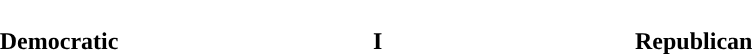<table style="width:50em; text-align:center">
<tr style="color:white">
<td style="background:"><strong>46</strong></td>
<td style="background:"><strong>1</strong></td>
<td style="background:"><strong>53</strong></td>
</tr>
<tr>
<td><span><strong>Democratic</strong></span></td>
<td><strong>I</strong></td>
<td><span><strong>Republican</strong></span></td>
</tr>
</table>
